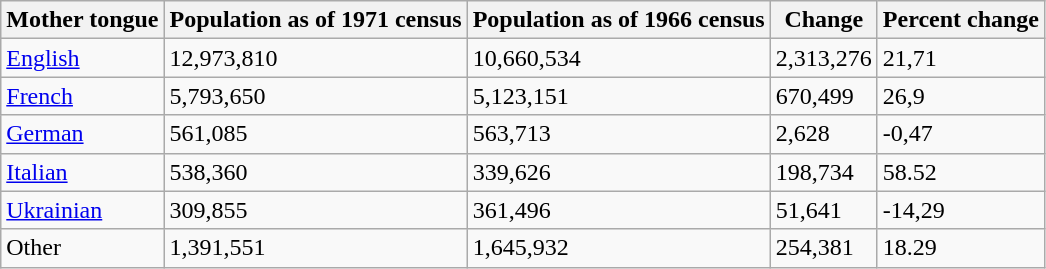<table class="wikitable">
<tr>
<th>Mother tongue</th>
<th>Population as of 1971 census</th>
<th>Population as of 1966 census</th>
<th>Change</th>
<th>Percent change</th>
</tr>
<tr>
<td><a href='#'>English</a></td>
<td>12,973,810</td>
<td>10,660,534</td>
<td>2,313,276</td>
<td>21,71 </td>
</tr>
<tr>
<td><a href='#'>French</a></td>
<td>5,793,650</td>
<td>5,123,151</td>
<td>670,499</td>
<td>26,9 </td>
</tr>
<tr>
<td><a href='#'>German</a></td>
<td>561,085</td>
<td>563,713</td>
<td>2,628</td>
<td>-0,47 </td>
</tr>
<tr>
<td><a href='#'>Italian</a></td>
<td>538,360</td>
<td>339,626</td>
<td>198,734</td>
<td>58.52 </td>
</tr>
<tr>
<td><a href='#'>Ukrainian</a></td>
<td>309,855</td>
<td>361,496</td>
<td>51,641</td>
<td>-14,29 </td>
</tr>
<tr>
<td>Other</td>
<td>1,391,551</td>
<td>1,645,932</td>
<td>254,381</td>
<td>18.29 </td>
</tr>
</table>
